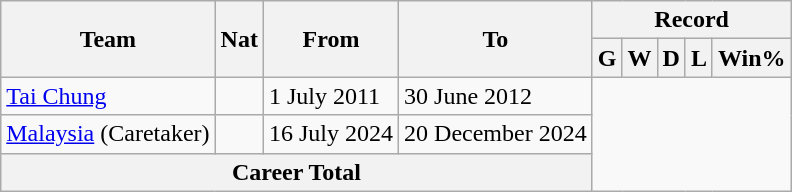<table class="wikitable" style="text-align: center">
<tr>
<th rowspan=2>Team</th>
<th rowspan=2>Nat</th>
<th rowspan=2>From</th>
<th rowspan=2>To</th>
<th colspan=5>Record</th>
</tr>
<tr>
<th>G</th>
<th>W</th>
<th>D</th>
<th>L</th>
<th>Win%</th>
</tr>
<tr>
<td align="left"><a href='#'>Tai Chung</a></td>
<td></td>
<td align="left">1 July 2011</td>
<td align="left">30 June 2012<br></td>
</tr>
<tr>
<td align="left"><a href='#'>Malaysia</a> (Caretaker)</td>
<td></td>
<td align="left">16 July 2024</td>
<td align="left">20 December 2024<br></td>
</tr>
<tr>
<th colspan="4">Career Total<br></th>
</tr>
</table>
